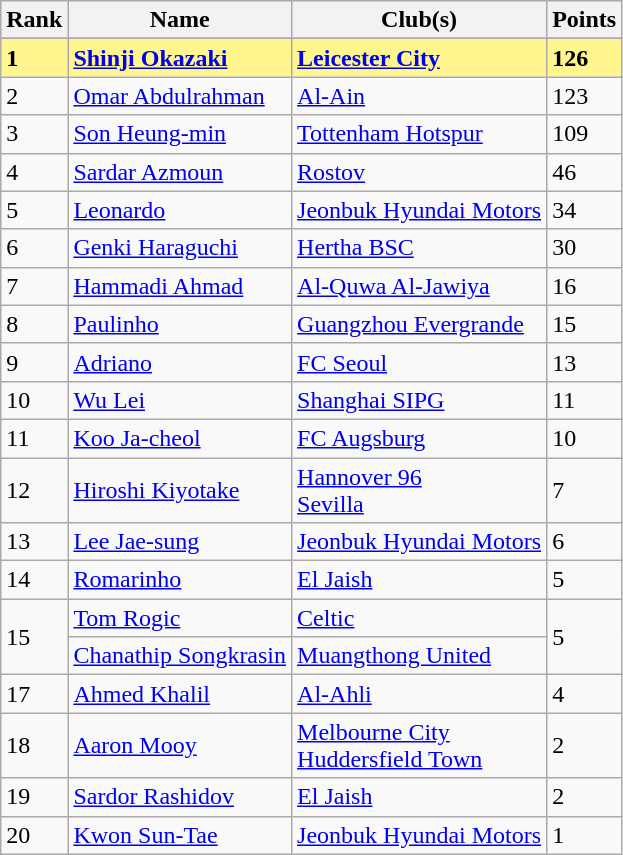<table class="wikitable">
<tr>
<th>Rank</th>
<th>Name</th>
<th>Club(s)</th>
<th>Points</th>
</tr>
<tr>
</tr>
<tr bgcolor="#FFF68F">
<td><strong>1</strong></td>
<td> <strong><a href='#'>Shinji Okazaki</a></strong></td>
<td> <strong><a href='#'>Leicester City</a></strong></td>
<td><strong>126</strong></td>
</tr>
<tr>
<td>2</td>
<td> <a href='#'>Omar Abdulrahman</a></td>
<td> <a href='#'>Al-Ain</a></td>
<td>123</td>
</tr>
<tr>
<td>3</td>
<td> <a href='#'>Son Heung-min</a></td>
<td> <a href='#'>Tottenham Hotspur</a></td>
<td>109</td>
</tr>
<tr>
<td>4</td>
<td> <a href='#'>Sardar Azmoun</a></td>
<td> <a href='#'>Rostov</a></td>
<td>46</td>
</tr>
<tr>
<td>5</td>
<td> <a href='#'>Leonardo</a></td>
<td> <a href='#'>Jeonbuk Hyundai Motors</a></td>
<td>34</td>
</tr>
<tr>
<td>6</td>
<td> <a href='#'>Genki Haraguchi</a></td>
<td> <a href='#'>Hertha BSC</a></td>
<td>30</td>
</tr>
<tr>
<td>7</td>
<td> <a href='#'>Hammadi Ahmad</a></td>
<td> <a href='#'>Al-Quwa Al-Jawiya</a></td>
<td>16</td>
</tr>
<tr>
<td>8</td>
<td> <a href='#'>Paulinho</a></td>
<td> <a href='#'>Guangzhou Evergrande</a></td>
<td>15</td>
</tr>
<tr>
<td>9</td>
<td> <a href='#'>Adriano</a></td>
<td> <a href='#'>FC Seoul</a></td>
<td>13</td>
</tr>
<tr>
<td>10</td>
<td> <a href='#'>Wu Lei</a></td>
<td> <a href='#'>Shanghai SIPG</a></td>
<td>11</td>
</tr>
<tr>
<td>11</td>
<td> <a href='#'>Koo Ja-cheol</a></td>
<td> <a href='#'>FC Augsburg</a></td>
<td>10</td>
</tr>
<tr>
<td>12</td>
<td> <a href='#'>Hiroshi Kiyotake</a></td>
<td> <a href='#'>Hannover 96</a><br> <a href='#'>Sevilla</a></td>
<td>7</td>
</tr>
<tr>
<td>13</td>
<td> <a href='#'>Lee Jae-sung</a></td>
<td> <a href='#'>Jeonbuk Hyundai Motors</a></td>
<td>6</td>
</tr>
<tr>
<td>14</td>
<td> <a href='#'>Romarinho</a></td>
<td> <a href='#'>El Jaish</a></td>
<td>5</td>
</tr>
<tr>
<td rowspan="2">15</td>
<td> <a href='#'>Tom Rogic</a></td>
<td> <a href='#'>Celtic</a></td>
<td rowspan="2">5</td>
</tr>
<tr>
<td> <a href='#'>Chanathip Songkrasin</a></td>
<td>  <a href='#'>Muangthong United</a></td>
</tr>
<tr>
<td>17</td>
<td> <a href='#'>Ahmed Khalil</a></td>
<td> <a href='#'>Al-Ahli</a></td>
<td>4</td>
</tr>
<tr>
<td>18</td>
<td> <a href='#'>Aaron Mooy</a></td>
<td> <a href='#'>Melbourne City</a><br> <a href='#'>Huddersfield Town</a></td>
<td>2</td>
</tr>
<tr>
<td>19</td>
<td> <a href='#'>Sardor Rashidov</a></td>
<td> <a href='#'>El Jaish</a></td>
<td>2</td>
</tr>
<tr>
<td>20</td>
<td> <a href='#'>Kwon Sun-Tae</a></td>
<td> <a href='#'>Jeonbuk Hyundai Motors</a></td>
<td>1</td>
</tr>
</table>
